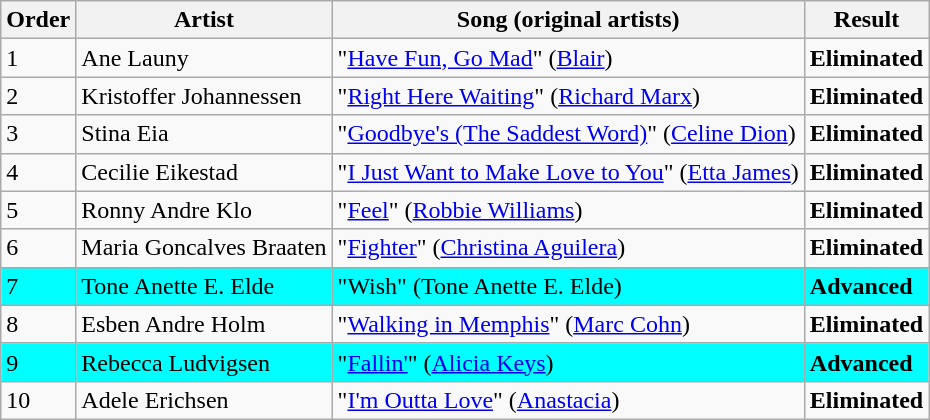<table class=wikitable>
<tr>
<th>Order</th>
<th>Artist</th>
<th>Song (original artists)</th>
<th>Result</th>
</tr>
<tr>
<td>1</td>
<td>Ane Launy</td>
<td>"<a href='#'>Have Fun, Go Mad</a>" (<a href='#'>Blair</a>)</td>
<td><strong>Eliminated</strong></td>
</tr>
<tr>
<td>2</td>
<td>Kristoffer Johannessen</td>
<td>"<a href='#'>Right Here Waiting</a>" (<a href='#'>Richard Marx</a>)</td>
<td><strong>Eliminated</strong></td>
</tr>
<tr>
<td>3</td>
<td>Stina Eia</td>
<td>"<a href='#'>Goodbye's (The Saddest Word)</a>" (<a href='#'>Celine Dion</a>)</td>
<td><strong>Eliminated</strong></td>
</tr>
<tr>
<td>4</td>
<td>Cecilie Eikestad</td>
<td>"<a href='#'>I Just Want to Make Love to You</a>" (<a href='#'>Etta James</a>)</td>
<td><strong>Eliminated</strong></td>
</tr>
<tr>
<td>5</td>
<td>Ronny Andre Klo</td>
<td>"<a href='#'>Feel</a>" (<a href='#'>Robbie Williams</a>)</td>
<td><strong>Eliminated</strong></td>
</tr>
<tr>
<td>6</td>
<td>Maria Goncalves Braaten</td>
<td>"<a href='#'>Fighter</a>" (<a href='#'>Christina Aguilera</a>)</td>
<td><strong>Eliminated</strong></td>
</tr>
<tr style="background:cyan;">
<td>7</td>
<td>Tone Anette E. Elde</td>
<td>"Wish" (Tone Anette E. Elde)</td>
<td><strong>Advanced</strong></td>
</tr>
<tr>
<td>8</td>
<td>Esben Andre Holm</td>
<td>"<a href='#'>Walking in Memphis</a>" (<a href='#'>Marc Cohn</a>)</td>
<td><strong>Eliminated</strong></td>
</tr>
<tr style="background:cyan;">
<td>9</td>
<td>Rebecca Ludvigsen</td>
<td>"<a href='#'>Fallin'</a>" (<a href='#'>Alicia Keys</a>)</td>
<td><strong>Advanced</strong></td>
</tr>
<tr>
<td>10</td>
<td>Adele Erichsen</td>
<td>"<a href='#'>I'm Outta Love</a>" (<a href='#'>Anastacia</a>)</td>
<td><strong>Eliminated</strong></td>
</tr>
</table>
